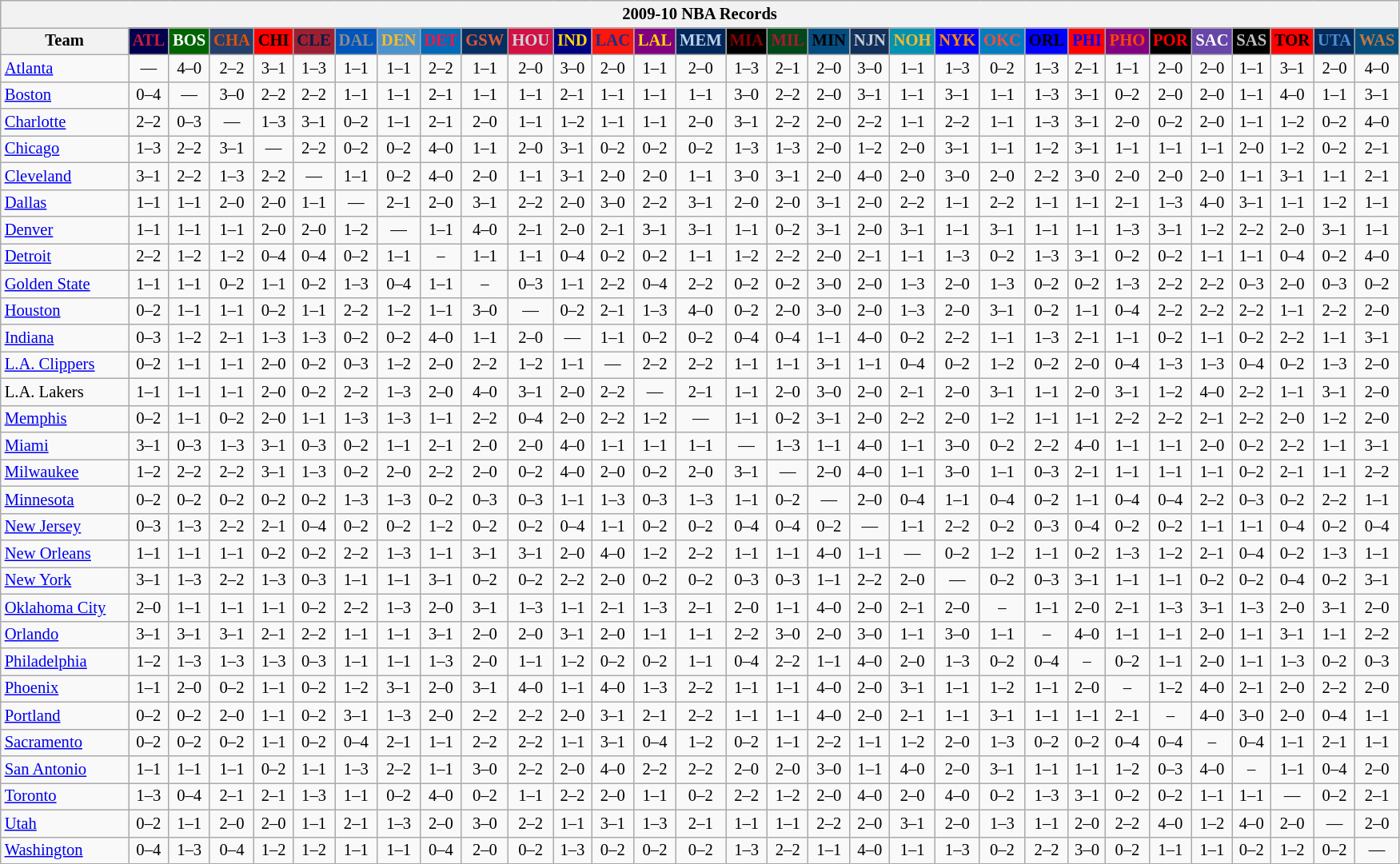<table class="wikitable mw-collapsible mw-collapsed" style="font-size:86%; text-align:center;">
<tr>
<th colspan=31>2009-10 NBA Records</th>
</tr>
<tr>
<th width=100>Team</th>
<th style="background:#00004d;color:#C41E3a;width=35">ATL</th>
<th style="background:#006400;color:#FFFFFF;width=35">BOS</th>
<th style="background:#253E6A;color:#DF5106;width=35">CHA</th>
<th style="background:#FF0000;color:#000000;width=35">CHI</th>
<th style="background:#9F1F32;color:#001D43;width=35">CLE</th>
<th style="background:#0055BA;color:#898D8F;width=35">DAL</th>
<th style="background:#4C92CC;color:#FDB827;width=35">DEN</th>
<th style="background:#006BB7;color:#ED164B;width=35">DET</th>
<th style="background:#072E63;color:#DC5A34;width=35">GSW</th>
<th style="background:#D31145;color:#CBD4D8;width=35">HOU</th>
<th style="background:#000080;color:#FFD700;width=35">IND</th>
<th style="background:#F9160D;color:#1A2E8B;width=35">LAC</th>
<th style="background:#800080;color:#FFD700;width=35">LAL</th>
<th style="background:#00265B;color:#BAD1EB;width=35">MEM</th>
<th style="background:#000000;color:#8B0000;width=35">MIA</th>
<th style="background:#00471B;color:#AC1A2F;width=35">MIL</th>
<th style="background:#044D80;color:#000000;width=35">MIN</th>
<th style="background:#12305B;color:#C4CED4;width=35">NJN</th>
<th style="background:#0093B1;color:#FDB827;width=35">NOH</th>
<th style="background:#0000FF;color:#FF8C00;width=35">NYK</th>
<th style="background:#007DC3;color:#F05033;width=35">OKC</th>
<th style="background:#0000FF;color:#000000;width=35">ORL</th>
<th style="background:#FF0000;color:#0000FF;width=35">PHI</th>
<th style="background:#800080;color:#FF4500;width=35">PHO</th>
<th style="background:#000000;color:#FF0000;width=35">POR</th>
<th style="background:#6846A8;color:#FFFFFF;width=35">SAC</th>
<th style="background:#000000;color:#C0C0C0;width=35">SAS</th>
<th style="background:#FF0000;color:#000000;width=35">TOR</th>
<th style="background:#042A5C;color:#4C8ECC;width=35">UTA</th>
<th style="background:#044D7D;color:#BC7A44;width=35">WAS</th>
</tr>
<tr>
<td style="text-align:left;"><a href='#'>Atlanta</a></td>
<td>—</td>
<td>4–0</td>
<td>2–2</td>
<td>3–1</td>
<td>1–3</td>
<td>1–1</td>
<td>1–1</td>
<td>2–2</td>
<td>1–1</td>
<td>2–0</td>
<td>3–0</td>
<td>2–0</td>
<td>1–1</td>
<td>2–0</td>
<td>1–3</td>
<td>2–1</td>
<td>2–0</td>
<td>3–0</td>
<td>1–1</td>
<td>1–3</td>
<td>0–2</td>
<td>1–3</td>
<td>2–1</td>
<td>1–1</td>
<td>2–0</td>
<td>2–0</td>
<td>1–1</td>
<td>3–1</td>
<td>2–0</td>
<td>4–0</td>
</tr>
<tr>
<td style="text-align:left;"><a href='#'>Boston</a></td>
<td>0–4</td>
<td>—</td>
<td>3–0</td>
<td>2–2</td>
<td>2–2</td>
<td>1–1</td>
<td>1–1</td>
<td>2–1</td>
<td>1–1</td>
<td>1–1</td>
<td>2–1</td>
<td>1–1</td>
<td>1–1</td>
<td>1–1</td>
<td>3–0</td>
<td>2–2</td>
<td>2–0</td>
<td>3–1</td>
<td>1–1</td>
<td>3–1</td>
<td>1–1</td>
<td>1–3</td>
<td>3–1</td>
<td>0–2</td>
<td>2–0</td>
<td>2–0</td>
<td>1–1</td>
<td>4–0</td>
<td>1–1</td>
<td>3–1</td>
</tr>
<tr>
<td style="text-align:left;"><a href='#'>Charlotte</a></td>
<td>2–2</td>
<td>0–3</td>
<td>—</td>
<td>1–3</td>
<td>3–1</td>
<td>0–2</td>
<td>1–1</td>
<td>2–1</td>
<td>2–0</td>
<td>1–1</td>
<td>1–2</td>
<td>1–1</td>
<td>1–1</td>
<td>2–0</td>
<td>3–1</td>
<td>2–2</td>
<td>2–0</td>
<td>2–2</td>
<td>1–1</td>
<td>2–2</td>
<td>1–1</td>
<td>1–3</td>
<td>3–1</td>
<td>2–0</td>
<td>0–2</td>
<td>2–0</td>
<td>1–1</td>
<td>1–2</td>
<td>0–2</td>
<td>4–0</td>
</tr>
<tr>
<td style="text-align:left;"><a href='#'>Chicago</a></td>
<td>1–3</td>
<td>2–2</td>
<td>3–1</td>
<td>—</td>
<td>2–2</td>
<td>0–2</td>
<td>0–2</td>
<td>4–0</td>
<td>1–1</td>
<td>2–0</td>
<td>3–1</td>
<td>0–2</td>
<td>0–2</td>
<td>0–2</td>
<td>1–3</td>
<td>1–3</td>
<td>2–0</td>
<td>1–2</td>
<td>2–0</td>
<td>3–1</td>
<td>1–1</td>
<td>1–2</td>
<td>3–1</td>
<td>1–1</td>
<td>1–1</td>
<td>1–1</td>
<td>2–0</td>
<td>1–2</td>
<td>0–2</td>
<td>2–1</td>
</tr>
<tr>
<td style="text-align:left;"><a href='#'>Cleveland</a></td>
<td>3–1</td>
<td>2–2</td>
<td>1–3</td>
<td>2–2</td>
<td>—</td>
<td>1–1</td>
<td>0–2</td>
<td>4–0</td>
<td>2–0</td>
<td>1–1</td>
<td>3–1</td>
<td>2–0</td>
<td>2–0</td>
<td>1–1</td>
<td>3–0</td>
<td>3–1</td>
<td>2–0</td>
<td>4–0</td>
<td>2–0</td>
<td>3–0</td>
<td>2–0</td>
<td>2–2</td>
<td>3–0</td>
<td>2–0</td>
<td>2–0</td>
<td>2–0</td>
<td>1–1</td>
<td>3–1</td>
<td>1–1</td>
<td>2–1</td>
</tr>
<tr>
<td style="text-align:left;"><a href='#'>Dallas</a></td>
<td>1–1</td>
<td>1–1</td>
<td>2–0</td>
<td>2–0</td>
<td>1–1</td>
<td>—</td>
<td>2–1</td>
<td>2–0</td>
<td>3–1</td>
<td>2–2</td>
<td>2–0</td>
<td>3–0</td>
<td>2–2</td>
<td>3–1</td>
<td>2–0</td>
<td>2–0</td>
<td>3–1</td>
<td>2–0</td>
<td>2–2</td>
<td>1–1</td>
<td>2–2</td>
<td>1–1</td>
<td>1–1</td>
<td>2–1</td>
<td>1–3</td>
<td>4–0</td>
<td>3–1</td>
<td>1–1</td>
<td>1–2</td>
<td>1–1</td>
</tr>
<tr>
<td style="text-align:left;"><a href='#'>Denver</a></td>
<td>1–1</td>
<td>1–1</td>
<td>1–1</td>
<td>2–0</td>
<td>2–0</td>
<td>1–2</td>
<td>—</td>
<td>1–1</td>
<td>4–0</td>
<td>2–1</td>
<td>2–0</td>
<td>2–1</td>
<td>3–1</td>
<td>3–1</td>
<td>1–1</td>
<td>0–2</td>
<td>3–1</td>
<td>2–0</td>
<td>3–1</td>
<td>1–1</td>
<td>3–1</td>
<td>1–1</td>
<td>1–1</td>
<td>1–3</td>
<td>3–1</td>
<td>1–2</td>
<td>2–2</td>
<td>2–0</td>
<td>3–1</td>
<td>1–1</td>
</tr>
<tr>
<td style="text-align:left;"><a href='#'>Detroit</a></td>
<td>2–2</td>
<td>1–2</td>
<td>1–2</td>
<td>0–4</td>
<td>0–4</td>
<td>0–2</td>
<td>1–1</td>
<td>–</td>
<td>1–1</td>
<td>1–1</td>
<td>0–4</td>
<td>0–2</td>
<td>0–2</td>
<td>1–1</td>
<td>1–2</td>
<td>2–2</td>
<td>2–0</td>
<td>2–1</td>
<td>1–1</td>
<td>1–3</td>
<td>0–2</td>
<td>1–3</td>
<td>3–1</td>
<td>0–2</td>
<td>0–2</td>
<td>1–1</td>
<td>1–1</td>
<td>0–4</td>
<td>0–2</td>
<td>4–0</td>
</tr>
<tr>
<td style="text-align:left;"><a href='#'>Golden State</a></td>
<td>1–1</td>
<td>1–1</td>
<td>0–2</td>
<td>1–1</td>
<td>0–2</td>
<td>1–3</td>
<td>0–4</td>
<td>1–1</td>
<td>–</td>
<td>0–3</td>
<td>1–1</td>
<td>2–2</td>
<td>0–4</td>
<td>2–2</td>
<td>0–2</td>
<td>0–2</td>
<td>3–0</td>
<td>2–0</td>
<td>1–3</td>
<td>2–0</td>
<td>1–3</td>
<td>0–2</td>
<td>0–2</td>
<td>1–3</td>
<td>2–2</td>
<td>2–2</td>
<td>0–3</td>
<td>2–0</td>
<td>0–3</td>
<td>0–2</td>
</tr>
<tr>
<td style="text-align:left;"><a href='#'>Houston</a></td>
<td>0–2</td>
<td>1–1</td>
<td>1–1</td>
<td>0–2</td>
<td>1–1</td>
<td>2–2</td>
<td>1–2</td>
<td>1–1</td>
<td>3–0</td>
<td>—</td>
<td>0–2</td>
<td>2–1</td>
<td>1–3</td>
<td>4–0</td>
<td>0–2</td>
<td>2–0</td>
<td>3–0</td>
<td>2–0</td>
<td>1–3</td>
<td>2–0</td>
<td>3–1</td>
<td>0–2</td>
<td>1–1</td>
<td>0–4</td>
<td>2–2</td>
<td>2–2</td>
<td>2–2</td>
<td>1–1</td>
<td>2–2</td>
<td>2–0</td>
</tr>
<tr>
<td style="text-align:left;"><a href='#'>Indiana</a></td>
<td>0–3</td>
<td>1–2</td>
<td>2–1</td>
<td>1–3</td>
<td>1–3</td>
<td>0–2</td>
<td>0–2</td>
<td>4–0</td>
<td>1–1</td>
<td>2–0</td>
<td>—</td>
<td>1–1</td>
<td>0–2</td>
<td>0–2</td>
<td>0–4</td>
<td>0–4</td>
<td>1–1</td>
<td>4–0</td>
<td>0–2</td>
<td>2–2</td>
<td>1–1</td>
<td>1–3</td>
<td>2–1</td>
<td>1–1</td>
<td>0–2</td>
<td>1–1</td>
<td>0–2</td>
<td>2–2</td>
<td>1–1</td>
<td>3–1</td>
</tr>
<tr>
<td style="text-align:left;"><a href='#'>L.A. Clippers</a></td>
<td>0–2</td>
<td>1–1</td>
<td>1–1</td>
<td>2–0</td>
<td>0–2</td>
<td>0–3</td>
<td>1–2</td>
<td>2–0</td>
<td>2–2</td>
<td>1–2</td>
<td>1–1</td>
<td>—</td>
<td>2–2</td>
<td>2–2</td>
<td>1–1</td>
<td>1–1</td>
<td>3–1</td>
<td>1–1</td>
<td>0–4</td>
<td>0–2</td>
<td>1–2</td>
<td>0–2</td>
<td>2–0</td>
<td>0–4</td>
<td>1–3</td>
<td>1–3</td>
<td>0–4</td>
<td>0–2</td>
<td>1–3</td>
<td>2–0</td>
</tr>
<tr>
<td style="text-align:left;">L.A. Lakers</td>
<td>1–1</td>
<td>1–1</td>
<td>1–1</td>
<td>2–0</td>
<td>0–2</td>
<td>2–2</td>
<td>1–3</td>
<td>2–0</td>
<td>4–0</td>
<td>3–1</td>
<td>2–0</td>
<td>2–2</td>
<td>—</td>
<td>2–1</td>
<td>1–1</td>
<td>2–0</td>
<td>3–0</td>
<td>2–0</td>
<td>2–1</td>
<td>2–0</td>
<td>3–1</td>
<td>1–1</td>
<td>2–0</td>
<td>3–1</td>
<td>1–2</td>
<td>4–0</td>
<td>2–2</td>
<td>1–1</td>
<td>3–1</td>
<td>2–0</td>
</tr>
<tr>
<td style="text-align:left;"><a href='#'>Memphis</a></td>
<td>0–2</td>
<td>1–1</td>
<td>0–2</td>
<td>2–0</td>
<td>1–1</td>
<td>1–3</td>
<td>1–3</td>
<td>1–1</td>
<td>2–2</td>
<td>0–4</td>
<td>2–0</td>
<td>2–2</td>
<td>1–2</td>
<td>—</td>
<td>1–1</td>
<td>0–2</td>
<td>3–1</td>
<td>2–0</td>
<td>2–2</td>
<td>2–0</td>
<td>1–2</td>
<td>1–1</td>
<td>1–1</td>
<td>2–2</td>
<td>2–2</td>
<td>2–1</td>
<td>2–2</td>
<td>2–0</td>
<td>1–2</td>
<td>2–0</td>
</tr>
<tr>
<td style="text-align:left;"><a href='#'>Miami</a></td>
<td>3–1</td>
<td>0–3</td>
<td>1–3</td>
<td>3–1</td>
<td>0–3</td>
<td>0–2</td>
<td>1–1</td>
<td>2–1</td>
<td>2–0</td>
<td>2–0</td>
<td>4–0</td>
<td>1–1</td>
<td>1–1</td>
<td>1–1</td>
<td>—</td>
<td>1–3</td>
<td>1–1</td>
<td>4–0</td>
<td>1–1</td>
<td>3–0</td>
<td>0–2</td>
<td>2–2</td>
<td>4–0</td>
<td>1–1</td>
<td>1–1</td>
<td>2–0</td>
<td>0–2</td>
<td>2–2</td>
<td>1–1</td>
<td>3–1</td>
</tr>
<tr>
<td style="text-align:left;"><a href='#'>Milwaukee</a></td>
<td>1–2</td>
<td>2–2</td>
<td>2–2</td>
<td>3–1</td>
<td>1–3</td>
<td>0–2</td>
<td>2–0</td>
<td>2–2</td>
<td>2–0</td>
<td>0–2</td>
<td>4–0</td>
<td>2–0</td>
<td>0–2</td>
<td>2–0</td>
<td>3–1</td>
<td>—</td>
<td>2–0</td>
<td>4–0</td>
<td>1–1</td>
<td>3–0</td>
<td>1–1</td>
<td>0–3</td>
<td>2–1</td>
<td>1–1</td>
<td>1–1</td>
<td>1–1</td>
<td>0–2</td>
<td>2–1</td>
<td>1–1</td>
<td>2–2</td>
</tr>
<tr>
<td style="text-align:left;"><a href='#'>Minnesota</a></td>
<td>0–2</td>
<td>0–2</td>
<td>0–2</td>
<td>0–2</td>
<td>0–2</td>
<td>1–3</td>
<td>1–3</td>
<td>0–2</td>
<td>0–3</td>
<td>0–3</td>
<td>1–1</td>
<td>1–3</td>
<td>0–3</td>
<td>1–3</td>
<td>1–1</td>
<td>0–2</td>
<td>—</td>
<td>2–0</td>
<td>0–4</td>
<td>1–1</td>
<td>0–4</td>
<td>0–2</td>
<td>1–1</td>
<td>0–4</td>
<td>0–4</td>
<td>2–2</td>
<td>0–3</td>
<td>0–2</td>
<td>2–2</td>
<td>1–1</td>
</tr>
<tr>
<td style="text-align:left;"><a href='#'>New Jersey</a></td>
<td>0–3</td>
<td>1–3</td>
<td>2–2</td>
<td>2–1</td>
<td>0–4</td>
<td>0–2</td>
<td>0–2</td>
<td>1–2</td>
<td>0–2</td>
<td>0–2</td>
<td>0–4</td>
<td>1–1</td>
<td>0–2</td>
<td>0–2</td>
<td>0–4</td>
<td>0–4</td>
<td>0–2</td>
<td>—</td>
<td>1–1</td>
<td>2–2</td>
<td>0–2</td>
<td>0–3</td>
<td>0–4</td>
<td>0–2</td>
<td>0–2</td>
<td>1–1</td>
<td>1–1</td>
<td>0–4</td>
<td>0–2</td>
<td>0–4</td>
</tr>
<tr>
<td style="text-align:left;"><a href='#'>New Orleans</a></td>
<td>1–1</td>
<td>1–1</td>
<td>1–1</td>
<td>0–2</td>
<td>0–2</td>
<td>2–2</td>
<td>1–3</td>
<td>1–1</td>
<td>3–1</td>
<td>3–1</td>
<td>2–0</td>
<td>4–0</td>
<td>1–2</td>
<td>2–2</td>
<td>1–1</td>
<td>1–1</td>
<td>4–0</td>
<td>1–1</td>
<td>—</td>
<td>0–2</td>
<td>1–2</td>
<td>1–1</td>
<td>0–2</td>
<td>1–3</td>
<td>1–2</td>
<td>2–1</td>
<td>0–4</td>
<td>0–2</td>
<td>1–3</td>
<td>1–1</td>
</tr>
<tr>
<td style="text-align:left;"><a href='#'>New York</a></td>
<td>3–1</td>
<td>1–3</td>
<td>2–2</td>
<td>1–3</td>
<td>0–3</td>
<td>1–1</td>
<td>1–1</td>
<td>3–1</td>
<td>0–2</td>
<td>0–2</td>
<td>2–2</td>
<td>2–0</td>
<td>0–2</td>
<td>0–2</td>
<td>0–3</td>
<td>0–3</td>
<td>1–1</td>
<td>2–2</td>
<td>2–0</td>
<td>—</td>
<td>0–2</td>
<td>0–3</td>
<td>3–1</td>
<td>1–1</td>
<td>1–1</td>
<td>0–2</td>
<td>0–2</td>
<td>0–4</td>
<td>0–2</td>
<td>3–1</td>
</tr>
<tr>
<td style="text-align:left;"><a href='#'>Oklahoma City</a></td>
<td>2–0</td>
<td>1–1</td>
<td>1–1</td>
<td>1–1</td>
<td>0–2</td>
<td>2–2</td>
<td>1–3</td>
<td>2–0</td>
<td>3–1</td>
<td>1–3</td>
<td>1–1</td>
<td>2–1</td>
<td>1–3</td>
<td>2–1</td>
<td>2–0</td>
<td>1–1</td>
<td>4–0</td>
<td>2–0</td>
<td>2–1</td>
<td>2–0</td>
<td>–</td>
<td>1–1</td>
<td>2–0</td>
<td>2–1</td>
<td>1–3</td>
<td>3–1</td>
<td>1–3</td>
<td>2–0</td>
<td>3–1</td>
<td>2–0</td>
</tr>
<tr>
<td style="text-align:left;"><a href='#'>Orlando</a></td>
<td>3–1</td>
<td>3–1</td>
<td>3–1</td>
<td>2–1</td>
<td>2–2</td>
<td>1–1</td>
<td>1–1</td>
<td>3–1</td>
<td>2–0</td>
<td>2–0</td>
<td>3–1</td>
<td>2–0</td>
<td>1–1</td>
<td>1–1</td>
<td>2–2</td>
<td>3–0</td>
<td>2–0</td>
<td>3–0</td>
<td>1–1</td>
<td>3–0</td>
<td>1–1</td>
<td>–</td>
<td>4–0</td>
<td>1–1</td>
<td>1–1</td>
<td>2–0</td>
<td>1–1</td>
<td>3–1</td>
<td>1–1</td>
<td>2–2</td>
</tr>
<tr>
<td style="text-align:left;"><a href='#'>Philadelphia</a></td>
<td>1–2</td>
<td>1–3</td>
<td>1–3</td>
<td>1–3</td>
<td>0–3</td>
<td>1–1</td>
<td>1–1</td>
<td>1–3</td>
<td>2–0</td>
<td>1–1</td>
<td>1–2</td>
<td>0–2</td>
<td>0–2</td>
<td>1–1</td>
<td>0–4</td>
<td>2–2</td>
<td>1–1</td>
<td>4–0</td>
<td>2–0</td>
<td>1–3</td>
<td>0–2</td>
<td>0–4</td>
<td>–</td>
<td>0–2</td>
<td>1–1</td>
<td>2–0</td>
<td>1–1</td>
<td>1–3</td>
<td>0–2</td>
<td>0–3</td>
</tr>
<tr>
<td style="text-align:left;"><a href='#'>Phoenix</a></td>
<td>1–1</td>
<td>2–0</td>
<td>0–2</td>
<td>1–1</td>
<td>0–2</td>
<td>1–2</td>
<td>3–1</td>
<td>2–0</td>
<td>3–1</td>
<td>4–0</td>
<td>1–1</td>
<td>4–0</td>
<td>1–3</td>
<td>2–2</td>
<td>1–1</td>
<td>1–1</td>
<td>4–0</td>
<td>2–0</td>
<td>3–1</td>
<td>1–1</td>
<td>1–2</td>
<td>1–1</td>
<td>2–0</td>
<td>–</td>
<td>1–2</td>
<td>4–0</td>
<td>2–1</td>
<td>2–0</td>
<td>2–2</td>
<td>2–0</td>
</tr>
<tr>
<td style="text-align:left;"><a href='#'>Portland</a></td>
<td>0–2</td>
<td>0–2</td>
<td>2–0</td>
<td>1–1</td>
<td>0–2</td>
<td>3–1</td>
<td>1–3</td>
<td>2–0</td>
<td>2–2</td>
<td>2–2</td>
<td>2–0</td>
<td>3–1</td>
<td>2–1</td>
<td>2–2</td>
<td>1–1</td>
<td>1–1</td>
<td>4–0</td>
<td>2–0</td>
<td>2–1</td>
<td>1–1</td>
<td>3–1</td>
<td>1–1</td>
<td>1–1</td>
<td>2–1</td>
<td>–</td>
<td>4–0</td>
<td>3–0</td>
<td>2–0</td>
<td>0–4</td>
<td>1–1</td>
</tr>
<tr>
<td style="text-align:left;"><a href='#'>Sacramento</a></td>
<td>0–2</td>
<td>0–2</td>
<td>0–2</td>
<td>1–1</td>
<td>0–2</td>
<td>0–4</td>
<td>2–1</td>
<td>1–1</td>
<td>2–2</td>
<td>2–2</td>
<td>1–1</td>
<td>3–1</td>
<td>0–4</td>
<td>1–2</td>
<td>0–2</td>
<td>1–1</td>
<td>2–2</td>
<td>1–1</td>
<td>1–2</td>
<td>2–0</td>
<td>1–3</td>
<td>0–2</td>
<td>0–2</td>
<td>0–4</td>
<td>0–4</td>
<td>–</td>
<td>0–4</td>
<td>1–1</td>
<td>2–1</td>
<td>1–1</td>
</tr>
<tr>
<td style="text-align:left;"><a href='#'>San Antonio</a></td>
<td>1–1</td>
<td>1–1</td>
<td>1–1</td>
<td>0–2</td>
<td>1–1</td>
<td>1–3</td>
<td>2–2</td>
<td>1–1</td>
<td>3–0</td>
<td>2–2</td>
<td>2–0</td>
<td>4–0</td>
<td>2–2</td>
<td>2–2</td>
<td>2–0</td>
<td>2–0</td>
<td>3–0</td>
<td>1–1</td>
<td>4–0</td>
<td>2–0</td>
<td>3–1</td>
<td>1–1</td>
<td>1–1</td>
<td>1–2</td>
<td>0–3</td>
<td>4–0</td>
<td>–</td>
<td>1–1</td>
<td>0–4</td>
<td>2–0</td>
</tr>
<tr>
<td style="text-align:left;"><a href='#'>Toronto</a></td>
<td>1–3</td>
<td>0–4</td>
<td>2–1</td>
<td>2–1</td>
<td>1–3</td>
<td>1–1</td>
<td>0–2</td>
<td>4–0</td>
<td>0–2</td>
<td>1–1</td>
<td>2–2</td>
<td>2–0</td>
<td>1–1</td>
<td>0–2</td>
<td>2–2</td>
<td>1–2</td>
<td>2–0</td>
<td>4–0</td>
<td>2–0</td>
<td>4–0</td>
<td>0–2</td>
<td>1–3</td>
<td>3–1</td>
<td>0–2</td>
<td>0–2</td>
<td>1–1</td>
<td>1–1</td>
<td>—</td>
<td>0–2</td>
<td>2–1</td>
</tr>
<tr>
<td style="text-align:left;"><a href='#'>Utah</a></td>
<td>0–2</td>
<td>1–1</td>
<td>2–0</td>
<td>2–0</td>
<td>1–1</td>
<td>2–1</td>
<td>1–3</td>
<td>2–0</td>
<td>3–0</td>
<td>2–2</td>
<td>1–1</td>
<td>3–1</td>
<td>1–3</td>
<td>2–1</td>
<td>1–1</td>
<td>1–1</td>
<td>2–2</td>
<td>2–0</td>
<td>3–1</td>
<td>2–0</td>
<td>1–3</td>
<td>1–1</td>
<td>2–0</td>
<td>2–2</td>
<td>4–0</td>
<td>1–2</td>
<td>4–0</td>
<td>2–0</td>
<td>—</td>
<td>2–0</td>
</tr>
<tr>
<td style="text-align:left;"><a href='#'>Washington</a></td>
<td>0–4</td>
<td>1–3</td>
<td>0–4</td>
<td>1–2</td>
<td>1–2</td>
<td>1–1</td>
<td>1–1</td>
<td>0–4</td>
<td>2–0</td>
<td>0–2</td>
<td>1–3</td>
<td>0–2</td>
<td>0–2</td>
<td>0–2</td>
<td>1–3</td>
<td>2–2</td>
<td>1–1</td>
<td>4–0</td>
<td>1–1</td>
<td>1–3</td>
<td>0–2</td>
<td>2–2</td>
<td>3–0</td>
<td>0–2</td>
<td>1–1</td>
<td>1–1</td>
<td>0–2</td>
<td>1–2</td>
<td>0–2</td>
<td>—</td>
</tr>
</table>
